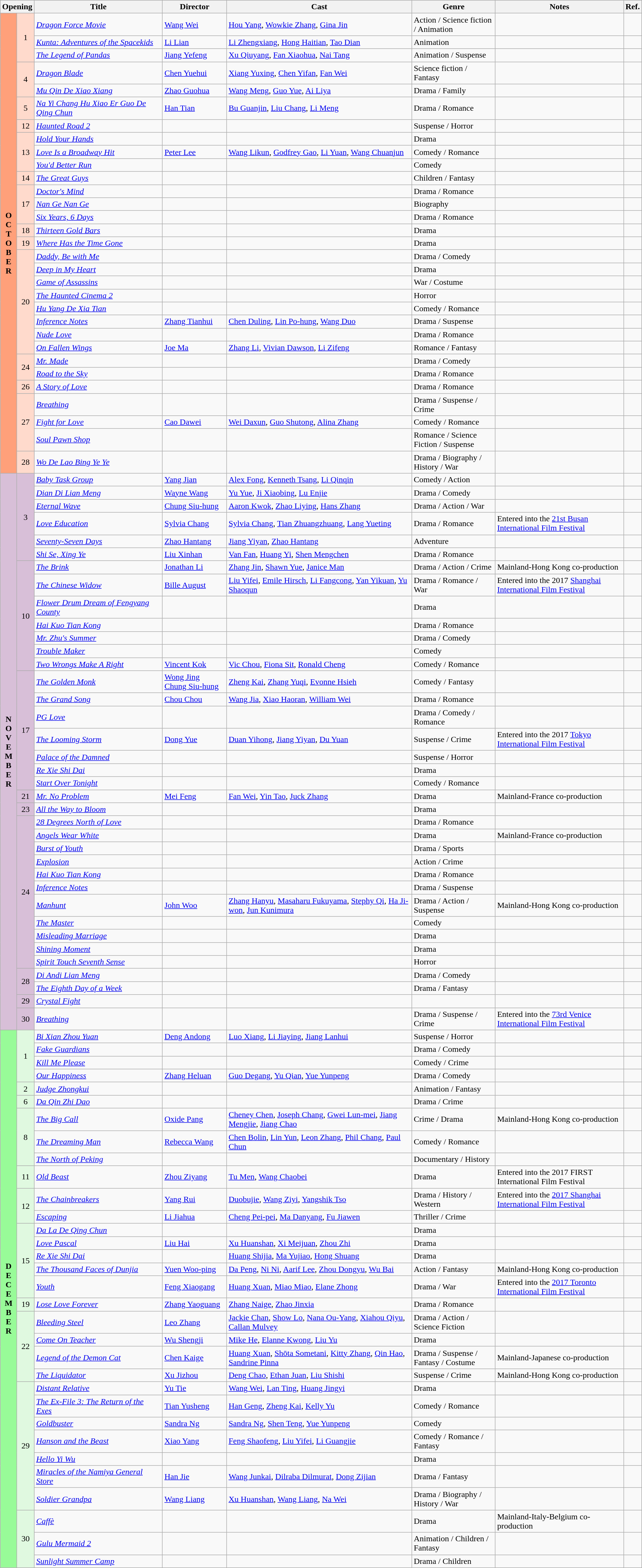<table class="wikitable">
<tr>
<th colspan="2">Opening</th>
<th style="width:20%;">Title</th>
<th style="width:10%;">Director</th>
<th>Cast</th>
<th style="width:13%">Genre</th>
<th style="width:20%">Notes</th>
<th>Ref.</th>
</tr>
<tr>
<td rowspan=31 style="text-align:center; background:#ffa07a; textcolor:#000;"><strong>O<br>C<br>T<br>O<br>B<br>E<br>R</strong></td>
<td rowspan=3 style="text-align:center; background:#ffdacc; textcolor:#000;">1</td>
<td><em><a href='#'>Dragon Force Movie</a></em></td>
<td><a href='#'>Wang Wei</a></td>
<td><a href='#'>Hou Yang</a>, <a href='#'>Wowkie Zhang</a>, <a href='#'>Gina Jin</a></td>
<td>Action / Science fiction / Animation</td>
<td></td>
<td style="text-align:center;"></td>
</tr>
<tr>
<td><em><a href='#'>Kunta: Adventures of the Spacekids</a></em></td>
<td><a href='#'>Li Lian</a></td>
<td><a href='#'>Li Zhengxiang</a>, <a href='#'>Hong Haitian</a>, <a href='#'>Tao Dian</a></td>
<td>Animation</td>
<td></td>
<td style="text-align:center;"></td>
</tr>
<tr>
<td><em><a href='#'>The Legend of Pandas</a></em></td>
<td><a href='#'>Jiang Yefeng</a></td>
<td><a href='#'>Xu Qiuyang</a>, <a href='#'>Fan Xiaohua</a>, <a href='#'>Nai Tang</a></td>
<td>Animation / Suspense</td>
<td></td>
<td style="text-align:center;"></td>
</tr>
<tr>
<td rowspan=2 style="text-align:center; background:#ffdacc; textcolor:#000;">4</td>
<td><em><a href='#'>Dragon Blade</a></em></td>
<td><a href='#'>Chen Yuehui</a></td>
<td><a href='#'>Xiang Yuxing</a>, <a href='#'>Chen Yifan</a>, <a href='#'>Fan Wei</a></td>
<td>Science fiction / Fantasy</td>
<td></td>
<td style="text-align:center;"></td>
</tr>
<tr>
<td><em><a href='#'>Mu Qin De Xiao Xiang</a></em></td>
<td><a href='#'>Zhao Guohua</a></td>
<td><a href='#'>Wang Meng</a>, <a href='#'>Guo Yue</a>, <a href='#'>Ai Liya</a></td>
<td>Drama / Family</td>
<td></td>
<td style="text-align:center;"></td>
</tr>
<tr>
<td rowspan=1 style="text-align:center; background:#ffdacc; textcolor:#000;">5</td>
<td><em><a href='#'>Na Yi Chang Hu Xiao Er Guo De Qing Chun</a></em></td>
<td><a href='#'>Han Tian</a></td>
<td><a href='#'>Bu Guanjin</a>, <a href='#'>Liu Chang</a>, <a href='#'>Li Meng</a></td>
<td>Drama / Romance</td>
<td></td>
<td style="text-align:center;"></td>
</tr>
<tr>
<td rowspan=1 style="text-align:center; background:#ffdacc; textcolor:#000;">12</td>
<td><em><a href='#'>Haunted Road 2</a></em></td>
<td></td>
<td></td>
<td>Suspense / Horror</td>
<td></td>
<td style="text-align:center;"></td>
</tr>
<tr>
<td rowspan=3 style="text-align:center; background:#ffdacc; textcolor:#000;">13</td>
<td><em><a href='#'>Hold Your Hands</a></em></td>
<td></td>
<td></td>
<td>Drama</td>
<td></td>
<td style="text-align:center;"></td>
</tr>
<tr>
<td><em><a href='#'>Love Is a Broadway Hit</a></em></td>
<td><a href='#'>Peter Lee</a></td>
<td><a href='#'>Wang Likun</a>, <a href='#'>Godfrey Gao</a>, <a href='#'>Li Yuan</a>, <a href='#'>Wang Chuanjun</a></td>
<td>Comedy / Romance</td>
<td></td>
<td style="text-align:center;"></td>
</tr>
<tr>
<td><em><a href='#'>You'd Better Run</a></em></td>
<td></td>
<td></td>
<td>Comedy</td>
<td></td>
<td style="text-align:center;"></td>
</tr>
<tr>
<td rowspan=1 style="text-align:center; background:#ffdacc; textcolor:#000;">14</td>
<td><em><a href='#'>The Great Guys</a></em></td>
<td></td>
<td></td>
<td>Children / Fantasy</td>
<td></td>
<td style="text-align:center;"></td>
</tr>
<tr>
<td rowspan=3 style="text-align:center; background:#ffdacc; textcolor:#000;">17</td>
<td><em><a href='#'>Doctor's Mind</a></em></td>
<td></td>
<td></td>
<td>Drama / Romance</td>
<td></td>
<td style="text-align:center;"></td>
</tr>
<tr>
<td><em><a href='#'>Nan Ge Nan Ge</a></em></td>
<td></td>
<td></td>
<td>Biography</td>
<td></td>
<td style="text-align:center;"></td>
</tr>
<tr>
<td><em><a href='#'>Six Years, 6 Days</a></em></td>
<td></td>
<td></td>
<td>Drama / Romance</td>
<td></td>
<td style="text-align:center;"></td>
</tr>
<tr>
<td rowspan=1 style="text-align:center; background:#ffdacc; textcolor:#000;">18</td>
<td><em><a href='#'>Thirteen Gold Bars</a></em></td>
<td></td>
<td></td>
<td>Drama</td>
<td></td>
<td style="text-align:center;"></td>
</tr>
<tr>
<td rowspan=1 style="text-align:center; background:#ffdacc; textcolor:#000;">19</td>
<td><em><a href='#'>Where Has the Time Gone</a></em></td>
<td></td>
<td></td>
<td>Drama</td>
<td></td>
<td style="text-align:center;"></td>
</tr>
<tr>
<td rowspan=8 style="text-align:center; background:#ffdacc; textcolor:#000;">20</td>
<td><em><a href='#'>Daddy, Be with Me</a></em></td>
<td></td>
<td></td>
<td>Drama / Comedy</td>
<td></td>
<td style="text-align:center;"></td>
</tr>
<tr>
<td><em><a href='#'>Deep in My Heart</a></em></td>
<td></td>
<td></td>
<td>Drama</td>
<td></td>
<td style="text-align:center;"></td>
</tr>
<tr>
<td><em><a href='#'>Game of Assassins</a></em></td>
<td></td>
<td></td>
<td>War / Costume</td>
<td></td>
<td style="text-align:center;"></td>
</tr>
<tr>
<td><em><a href='#'>The Haunted Cinema 2</a></em></td>
<td></td>
<td></td>
<td>Horror</td>
<td></td>
<td style="text-align:center;"></td>
</tr>
<tr>
<td><em><a href='#'>Hu Yang De Xia Tian</a></em></td>
<td></td>
<td></td>
<td>Comedy / Romance</td>
<td></td>
<td style="text-align:center;"></td>
</tr>
<tr>
<td><em><a href='#'>Inference Notes</a></em></td>
<td><a href='#'>Zhang Tianhui</a></td>
<td><a href='#'>Chen Duling</a>, <a href='#'>Lin Po-hung</a>, <a href='#'>Wang Duo</a></td>
<td>Drama / Suspense</td>
<td></td>
<td style="text-align:center;"></td>
</tr>
<tr>
<td><em><a href='#'>Nude Love</a></em></td>
<td></td>
<td></td>
<td>Drama / Romance</td>
<td></td>
<td style="text-align:center;"></td>
</tr>
<tr>
<td><em><a href='#'>On Fallen Wings</a></em></td>
<td><a href='#'>Joe Ma</a></td>
<td><a href='#'>Zhang Li</a>, <a href='#'>Vivian Dawson</a>, <a href='#'>Li Zifeng</a></td>
<td>Romance / Fantasy</td>
<td></td>
<td style="text-align:center;"></td>
</tr>
<tr>
<td rowspan=2 style="text-align:center; background:#ffdacc; textcolor:#000;">24</td>
<td><em><a href='#'>Mr. Made</a></em></td>
<td></td>
<td></td>
<td>Drama / Comedy</td>
<td></td>
<td style="text-align:center;"></td>
</tr>
<tr>
<td><em><a href='#'>Road to the Sky</a></em></td>
<td></td>
<td></td>
<td>Drama / Romance</td>
<td></td>
<td style="text-align:center;"></td>
</tr>
<tr>
<td rowspan=1 style="text-align:center; background:#ffdacc; textcolor:#000;">26</td>
<td><em><a href='#'>A Story of Love</a></em></td>
<td></td>
<td></td>
<td>Drama / Romance</td>
<td></td>
<td style="text-align:center;"></td>
</tr>
<tr>
<td rowspan=3 style="text-align:center; background:#ffdacc; textcolor:#000;">27</td>
<td><em><a href='#'>Breathing</a></em></td>
<td></td>
<td></td>
<td>Drama / Suspense / Crime</td>
<td></td>
<td style="text-align:center;"></td>
</tr>
<tr>
<td><em><a href='#'>Fight for Love</a></em></td>
<td><a href='#'>Cao Dawei</a></td>
<td><a href='#'>Wei Daxun</a>, <a href='#'>Guo Shutong</a>, <a href='#'>Alina Zhang</a></td>
<td>Comedy / Romance</td>
<td></td>
<td style="text-align:center;"></td>
</tr>
<tr>
<td><em><a href='#'>Soul Pawn Shop</a></em></td>
<td></td>
<td></td>
<td>Romance / Science Fiction / Suspense</td>
<td></td>
<td style="text-align:center;"></td>
</tr>
<tr>
<td rowspan=1 style="text-align:center; background:#ffdacc; textcolor:#000;">28</td>
<td><em><a href='#'>Wo De Lao Bing Ye Ye</a></em></td>
<td></td>
<td></td>
<td>Drama / Biography / History / War</td>
<td></td>
<td style="text-align:center;"></td>
</tr>
<tr>
<td rowspan=37 style="text-align:center; background:thistle; textcolor:#000;"><strong>N<br>O<br>V<br>E<br>M<br>B<br>E<br>R</strong></td>
<td rowspan=6 style="text-align:center; background:thistle; textcolor:#000;">3</td>
<td><em><a href='#'>Baby Task Group</a></em></td>
<td><a href='#'>Yang Jian</a></td>
<td><a href='#'>Alex Fong</a>, <a href='#'>Kenneth Tsang</a>, <a href='#'>Li Qinqin</a></td>
<td>Comedy / Action</td>
<td></td>
<td style="text-align:center;"></td>
</tr>
<tr>
<td><em><a href='#'>Dian Di Lian Meng</a></em></td>
<td><a href='#'>Wayne Wang</a></td>
<td><a href='#'>Yu Yue</a>, <a href='#'>Ji Xiaobing</a>, <a href='#'>Lu Enjie</a></td>
<td>Drama / Comedy</td>
<td></td>
<td style="text-align:center;"></td>
</tr>
<tr>
<td><em><a href='#'>Eternal Wave</a></em></td>
<td><a href='#'>Chung Siu-hung</a></td>
<td><a href='#'>Aaron Kwok</a>, <a href='#'>Zhao Liying</a>, <a href='#'>Hans Zhang</a></td>
<td>Drama / Action / War</td>
<td></td>
<td style="text-align:center;"></td>
</tr>
<tr>
<td><em><a href='#'>Love Education</a></em></td>
<td><a href='#'>Sylvia Chang</a></td>
<td><a href='#'>Sylvia Chang</a>, <a href='#'>Tian Zhuangzhuang</a>, <a href='#'>Lang Yueting</a></td>
<td>Drama / Romance</td>
<td>Entered into the <a href='#'>21st Busan International Film Festival</a></td>
<td style="text-align:center;"></td>
</tr>
<tr>
<td><em><a href='#'>Seventy-Seven Days</a></em></td>
<td><a href='#'>Zhao Hantang</a></td>
<td><a href='#'>Jiang Yiyan</a>, <a href='#'>Zhao Hantang</a></td>
<td>Adventure</td>
<td></td>
<td style="text-align:center;"></td>
</tr>
<tr>
<td><em><a href='#'>Shi Se, Xing Ye</a></em></td>
<td><a href='#'>Liu Xinhan</a></td>
<td><a href='#'>Van Fan</a>, <a href='#'>Huang Yi</a>, <a href='#'>Shen Mengchen</a></td>
<td>Drama / Romance</td>
<td></td>
<td style="text-align:center;"></td>
</tr>
<tr>
<td rowspan=7 style="text-align:center; background:thistle; textcolor:#000;">10</td>
<td><em><a href='#'>The Brink</a></em></td>
<td><a href='#'>Jonathan Li</a></td>
<td><a href='#'>Zhang Jin</a>, <a href='#'>Shawn Yue</a>, <a href='#'>Janice Man</a></td>
<td>Drama / Action / Crime</td>
<td>Mainland-Hong Kong co-production</td>
<td style="text-align:center;"></td>
</tr>
<tr>
<td><em><a href='#'>The Chinese Widow</a></em></td>
<td><a href='#'>Bille August</a></td>
<td><a href='#'>Liu Yifei</a>, <a href='#'>Emile Hirsch</a>, <a href='#'>Li Fangcong</a>, <a href='#'>Yan Yikuan</a>, <a href='#'>Yu Shaoqun</a></td>
<td>Drama / Romance / War</td>
<td>Entered into the 2017 <a href='#'>Shanghai International Film Festival</a></td>
<td style="text-align:center;"></td>
</tr>
<tr>
<td><em><a href='#'>Flower Drum Dream of Fengyang County</a></em></td>
<td></td>
<td></td>
<td>Drama</td>
<td></td>
<td style="text-align:center;"></td>
</tr>
<tr>
<td><em><a href='#'>Hai Kuo Tian Kong</a></em></td>
<td></td>
<td></td>
<td>Drama / Romance</td>
<td></td>
<td style="text-align:center;"></td>
</tr>
<tr>
<td><em><a href='#'>Mr. Zhu's Summer</a></em></td>
<td></td>
<td></td>
<td>Drama / Comedy</td>
<td></td>
<td style="text-align:center;"></td>
</tr>
<tr>
<td><em><a href='#'>Trouble Maker</a></em></td>
<td></td>
<td></td>
<td>Comedy</td>
<td></td>
<td style="text-align:center;"></td>
</tr>
<tr>
<td><em><a href='#'>Two Wrongs Make A Right</a></em></td>
<td><a href='#'>Vincent Kok</a></td>
<td><a href='#'>Vic Chou</a>, <a href='#'>Fiona Sit</a>, <a href='#'>Ronald Cheng</a></td>
<td>Comedy / Romance</td>
<td></td>
<td style="text-align:center;"></td>
</tr>
<tr>
<td rowspan=7 style="text-align:center; background:thistle; textcolor:#000;">17</td>
<td><em><a href='#'>The Golden Monk</a></em></td>
<td><a href='#'>Wong Jing</a> <br> <a href='#'>Chung Siu-hung</a></td>
<td><a href='#'>Zheng Kai</a>, <a href='#'>Zhang Yuqi</a>, <a href='#'>Evonne Hsieh</a></td>
<td>Comedy / Fantasy</td>
<td></td>
<td style="text-align:center;"></td>
</tr>
<tr>
<td><em><a href='#'>The Grand Song</a></em></td>
<td><a href='#'>Chou Chou</a></td>
<td><a href='#'>Wang Jia</a>, <a href='#'>Xiao Haoran</a>, <a href='#'>William Wei</a></td>
<td>Drama / Romance</td>
<td></td>
<td style="text-align:center;"></td>
</tr>
<tr>
<td><em><a href='#'>PG Love</a></em></td>
<td></td>
<td></td>
<td>Drama / Comedy / Romance</td>
<td></td>
<td style="text-align:center;"></td>
</tr>
<tr>
<td><em><a href='#'>The Looming Storm</a></em></td>
<td><a href='#'>Dong Yue</a></td>
<td><a href='#'>Duan Yihong</a>, <a href='#'>Jiang Yiyan</a>, <a href='#'>Du Yuan</a></td>
<td>Suspense / Crime</td>
<td>Entered into the 2017 <a href='#'>Tokyo International Film Festival</a></td>
<td style="text-align:center;"></td>
</tr>
<tr>
<td><em><a href='#'>Palace of the Damned</a></em></td>
<td></td>
<td></td>
<td>Suspense / Horror</td>
<td></td>
<td style="text-align:center;"></td>
</tr>
<tr>
<td><em><a href='#'>Re Xie Shi Dai</a></em></td>
<td></td>
<td></td>
<td>Drama</td>
<td></td>
<td style="text-align:center;"></td>
</tr>
<tr>
<td><em><a href='#'>Start Over Tonight</a></em></td>
<td></td>
<td></td>
<td>Comedy / Romance</td>
<td></td>
<td style="text-align:center;"></td>
</tr>
<tr>
<td rowspan=1 style="text-align:center; background:thistle; textcolor:#000;">21</td>
<td><em><a href='#'>Mr. No Problem</a></em></td>
<td><a href='#'>Mei Feng</a></td>
<td><a href='#'>Fan Wei</a>, <a href='#'>Yin Tao</a>, <a href='#'>Juck Zhang</a></td>
<td>Drama</td>
<td>Mainland-France co-production</td>
<td style="text-align:center;"></td>
</tr>
<tr>
<td rowspan=1 style="text-align:center; background:thistle; textcolor:#000;">23</td>
<td><em><a href='#'>All the Way to Bloom</a></em></td>
<td></td>
<td></td>
<td>Drama</td>
<td></td>
<td style="text-align:center;"></td>
</tr>
<tr>
<td rowspan=11 style="text-align:center; background:thistle; textcolor:#000;">24</td>
<td><em><a href='#'>28 Degrees North of Love</a></em></td>
<td></td>
<td></td>
<td>Drama / Romance</td>
<td></td>
<td style="text-align:center;"></td>
</tr>
<tr>
<td><em><a href='#'>Angels Wear White</a></em></td>
<td></td>
<td></td>
<td>Drama</td>
<td>Mainland-France co-production</td>
<td style="text-align:center;"></td>
</tr>
<tr>
<td><em><a href='#'>Burst of Youth</a></em></td>
<td></td>
<td></td>
<td>Drama / Sports</td>
<td></td>
<td style="text-align:center;"></td>
</tr>
<tr>
<td><em><a href='#'>Explosion</a></em></td>
<td></td>
<td></td>
<td>Action / Crime</td>
<td></td>
<td style="text-align:center;"></td>
</tr>
<tr>
<td><em><a href='#'>Hai Kuo Tian Kong</a></em></td>
<td></td>
<td></td>
<td>Drama / Romance</td>
<td></td>
<td style="text-align:center;"></td>
</tr>
<tr>
<td><em><a href='#'>Inference Notes</a></em></td>
<td></td>
<td></td>
<td>Drama / Suspense</td>
<td></td>
<td style="text-align:center;"></td>
</tr>
<tr>
<td><em><a href='#'>Manhunt</a></em></td>
<td><a href='#'>John Woo</a></td>
<td><a href='#'>Zhang Hanyu</a>, <a href='#'>Masaharu Fukuyama</a>, <a href='#'>Stephy Qi</a>, <a href='#'>Ha Ji-won</a>, <a href='#'>Jun Kunimura</a></td>
<td>Drama / Action / Suspense</td>
<td>Mainland-Hong Kong co-production</td>
<td style="text-align:center;"></td>
</tr>
<tr>
<td><em><a href='#'>The Master</a></em></td>
<td></td>
<td></td>
<td>Comedy</td>
<td></td>
<td style="text-align:center;"></td>
</tr>
<tr>
<td><em><a href='#'>Misleading Marriage</a></em></td>
<td></td>
<td></td>
<td>Drama</td>
<td></td>
<td style="text-align:center;"></td>
</tr>
<tr>
<td><em><a href='#'>Shining Moment</a></em></td>
<td></td>
<td></td>
<td>Drama</td>
<td></td>
<td style="text-align:center;"></td>
</tr>
<tr>
<td><em><a href='#'>Spirit Touch Seventh Sense</a></em></td>
<td></td>
<td></td>
<td>Horror</td>
<td></td>
<td style="text-align:center;"></td>
</tr>
<tr>
<td rowspan=2 style="text-align:center; background:thistle; textcolor:#000;">28</td>
<td><em><a href='#'>Di Andi Lian Meng</a></em></td>
<td></td>
<td></td>
<td>Drama / Comedy</td>
<td></td>
<td style="text-align:center;"></td>
</tr>
<tr>
<td><em><a href='#'>The Eighth Day of a Week</a></em></td>
<td></td>
<td></td>
<td>Drama / Fantasy</td>
<td></td>
<td style="text-align:center;"></td>
</tr>
<tr>
<td rowspan=1 style="text-align:center; background:thistle; textcolor:#000;">29</td>
<td><em><a href='#'>Crystal Fight</a></em></td>
<td></td>
<td></td>
<td></td>
<td></td>
<td style="text-align:center;"></td>
</tr>
<tr>
<td rowspan=1 style="text-align:center; background:thistle; textcolor:#000;">30</td>
<td><em><a href='#'>Breathing</a></em></td>
<td></td>
<td></td>
<td>Drama / Suspense / Crime</td>
<td>Entered into the <a href='#'>73rd Venice International Film Festival</a></td>
<td style="text-align:center;"></td>
</tr>
<tr>
<td rowspan=32 style="text-align:center; background:#98fb98; textcolor:#000;"><strong>D<br>E<br>C<br>E<br>M<br>B<br>E<br>R</strong></td>
<td rowspan=4 style="text-align:center; background:#e0f9e0; textcolor:000;">1</td>
<td><em><a href='#'>Bi Xian Zhou Yuan</a></em></td>
<td><a href='#'>Deng Andong</a></td>
<td><a href='#'>Luo Xiang</a>, <a href='#'>Li Jiaying</a>, <a href='#'>Jiang Lanhui</a></td>
<td>Suspense / Horror</td>
<td></td>
<td style="text-align:center;"></td>
</tr>
<tr>
<td><em><a href='#'>Fake Guardians</a></em></td>
<td></td>
<td></td>
<td>Drama / Comedy</td>
<td></td>
<td style="text-align:center;"></td>
</tr>
<tr>
<td><em><a href='#'>Kill Me Please</a></em></td>
<td></td>
<td></td>
<td>Comedy / Crime</td>
<td></td>
<td style="text-align:center;"></td>
</tr>
<tr>
<td><em><a href='#'>Our Happiness</a></em></td>
<td><a href='#'>Zhang Heluan</a></td>
<td><a href='#'>Guo Degang</a>, <a href='#'>Yu Qian</a>, <a href='#'>Yue Yunpeng</a></td>
<td>Drama / Comedy</td>
<td></td>
<td style="text-align:center;"></td>
</tr>
<tr>
<td rowspan=1 style="text-align:center; background:#e0f9e0; textcolor:000;">2</td>
<td><em><a href='#'>Judge Zhongkui</a></em></td>
<td></td>
<td></td>
<td>Animation / Fantasy</td>
<td></td>
<td style="text-align:center;"></td>
</tr>
<tr>
<td rowspan=1 style="text-align:center; background:#e0f9e0; textcolor:000;">6</td>
<td><em><a href='#'>Da Qin Zhi Dao</a></em></td>
<td></td>
<td></td>
<td>Drama / Crime</td>
<td></td>
<td style="text-align:center;"></td>
</tr>
<tr>
<td rowspan=3 style="text-align:center; background:#e0f9e0; textcolor:000;">8</td>
<td><em><a href='#'>The Big Call</a></em></td>
<td><a href='#'>Oxide Pang</a></td>
<td><a href='#'>Cheney Chen</a>, <a href='#'>Joseph Chang</a>, <a href='#'>Gwei Lun-mei</a>, <a href='#'>Jiang Mengjie</a>, <a href='#'>Jiang Chao</a></td>
<td>Crime / Drama</td>
<td>Mainland-Hong Kong co-production</td>
<td style="text-align:center;"></td>
</tr>
<tr>
<td><em><a href='#'>The Dreaming Man</a></em></td>
<td><a href='#'>Rebecca Wang</a></td>
<td><a href='#'>Chen Bolin</a>, <a href='#'>Lin Yun</a>, <a href='#'>Leon Zhang</a>, <a href='#'>Phil Chang</a>, <a href='#'>Paul Chun</a></td>
<td>Comedy / Romance</td>
<td></td>
<td style="text-align:center;"></td>
</tr>
<tr>
<td><em><a href='#'>The North of Peking</a></em></td>
<td></td>
<td></td>
<td>Documentary / History</td>
<td></td>
<td style="text-align:center;"></td>
</tr>
<tr>
<td rowspan=1 style="text-align:center; background:#e0f9e0; textcolor:000;">11</td>
<td><em><a href='#'>Old Beast</a></em></td>
<td><a href='#'>Zhou Ziyang</a></td>
<td><a href='#'>Tu Men</a>, <a href='#'>Wang Chaobei</a></td>
<td>Drama</td>
<td>Entered into the 2017 FIRST International Film Festival</td>
<td style="text-align:center;"></td>
</tr>
<tr>
<td rowspan=2 style="text-align:center; background:#e0f9e0; textcolor:000;">12</td>
<td><em><a href='#'>The Chainbreakers</a></em></td>
<td><a href='#'>Yang Rui</a></td>
<td><a href='#'>Duobujie</a>, <a href='#'>Wang Ziyi</a>, <a href='#'>Yangshik Tso</a></td>
<td>Drama / History / Western</td>
<td>Entered into the <a href='#'>2017 Shanghai International Film Festival</a></td>
<td style="text-align:center;"></td>
</tr>
<tr>
<td><em><a href='#'>Escaping</a></em></td>
<td><a href='#'>Li Jiahua</a></td>
<td><a href='#'>Cheng Pei-pei</a>, <a href='#'>Ma Danyang</a>, <a href='#'>Fu Jiawen</a></td>
<td>Thriller / Crime</td>
<td></td>
<td style="text-align:center;"></td>
</tr>
<tr>
<td rowspan=5 style="text-align:center; background:#e0f9e0; textcolor:000;">15</td>
<td><em><a href='#'>Da La De Qing Chun</a></em></td>
<td></td>
<td></td>
<td>Drama</td>
<td></td>
<td style="text-align:center;"></td>
</tr>
<tr>
<td><em><a href='#'>Love Pascal</a></em></td>
<td><a href='#'>Liu Hai</a></td>
<td><a href='#'>Xu Huanshan</a>, <a href='#'>Xi Meijuan</a>, <a href='#'>Zhou Zhi</a></td>
<td>Drama</td>
<td></td>
<td style="text-align:center;"></td>
</tr>
<tr>
<td><em><a href='#'>Re Xie Shi Dai</a></em></td>
<td></td>
<td><a href='#'>Huang Shijia</a>, <a href='#'>Ma Yujiao</a>, <a href='#'>Hong Shuang</a></td>
<td>Drama</td>
<td></td>
<td style="text-align:center;"></td>
</tr>
<tr>
<td><em><a href='#'>The Thousand Faces of Dunjia</a></em></td>
<td><a href='#'>Yuen Woo-ping</a></td>
<td><a href='#'>Da Peng</a>, <a href='#'>Ni Ni</a>, <a href='#'>Aarif Lee</a>, <a href='#'>Zhou Dongyu</a>, <a href='#'>Wu Bai</a></td>
<td>Action / Fantasy</td>
<td>Mainland-Hong Kong co-production</td>
<td style="text-align:center;"></td>
</tr>
<tr>
<td><em><a href='#'>Youth</a></em></td>
<td><a href='#'>Feng Xiaogang</a></td>
<td><a href='#'>Huang Xuan</a>, <a href='#'>Miao Miao</a>, <a href='#'>Elane Zhong</a></td>
<td>Drama / War</td>
<td>Entered into the <a href='#'>2017 Toronto International Film Festival</a></td>
<td style="text-align:center;"></td>
</tr>
<tr>
<td rowspan=1 style="text-align:center; background:#e0f9e0; textcolor:000;">19</td>
<td><em><a href='#'>Lose Love Forever</a></em></td>
<td><a href='#'>Zhang Yaoguang</a></td>
<td><a href='#'>Zhang Naige</a>, <a href='#'>Zhao Jinxia</a></td>
<td>Drama / Romance</td>
<td></td>
<td style="text-align:center;"></td>
</tr>
<tr>
<td rowspan=4 style="text-align:center; background:#e0f9e0; textcolor:000;">22</td>
<td><em><a href='#'>Bleeding Steel</a></em></td>
<td><a href='#'>Leo Zhang</a></td>
<td><a href='#'>Jackie Chan</a>, <a href='#'>Show Lo</a>, <a href='#'>Nana Ou-Yang</a>, <a href='#'>Xiahou Qiyu</a>, <a href='#'>Callan Mulvey</a></td>
<td>Drama / Action / Science Fiction</td>
<td></td>
<td style="text-align:center;"></td>
</tr>
<tr>
<td><em><a href='#'>Come On Teacher</a></em></td>
<td><a href='#'>Wu Shengji</a></td>
<td><a href='#'>Mike He</a>, <a href='#'>Elanne Kwong</a>, <a href='#'>Liu Yu</a></td>
<td>Drama</td>
<td></td>
<td style="text-align:center;"></td>
</tr>
<tr>
<td><em><a href='#'>Legend of the Demon Cat</a></em></td>
<td><a href='#'>Chen Kaige</a></td>
<td><a href='#'>Huang Xuan</a>, <a href='#'>Shōta Sometani</a>, <a href='#'>Kitty Zhang</a>, <a href='#'>Qin Hao</a>, <a href='#'>Sandrine Pinna</a></td>
<td>Drama / Suspense / Fantasy / Costume</td>
<td>Mainland-Japanese co-production</td>
<td style="text-align:center;"></td>
</tr>
<tr>
<td><em><a href='#'>The Liquidator</a></em></td>
<td><a href='#'>Xu Jizhou</a></td>
<td><a href='#'>Deng Chao</a>, <a href='#'>Ethan Juan</a>, <a href='#'>Liu Shishi</a></td>
<td>Suspense / Crime</td>
<td>Mainland-Hong Kong co-production</td>
<td style="text-align:center;"></td>
</tr>
<tr>
<td rowspan=7 style="text-align:center; background:#e0f9e0; textcolor:000;">29</td>
<td><em><a href='#'>Distant Relative</a></em></td>
<td><a href='#'>Yu Tie</a></td>
<td><a href='#'>Wang Wei</a>, <a href='#'>Lan Ting</a>, <a href='#'>Huang Jingyi</a></td>
<td>Drama</td>
<td></td>
<td style="text-align:center;"></td>
</tr>
<tr>
<td><em><a href='#'>The Ex-File 3: The Return of the Exes</a></em></td>
<td><a href='#'>Tian Yusheng</a></td>
<td><a href='#'>Han Geng</a>, <a href='#'>Zheng Kai</a>, <a href='#'>Kelly Yu</a></td>
<td>Comedy / Romance</td>
<td></td>
<td style="text-align:center;"></td>
</tr>
<tr>
<td><em><a href='#'>Goldbuster</a></em></td>
<td><a href='#'>Sandra Ng</a></td>
<td><a href='#'>Sandra Ng</a>, <a href='#'>Shen Teng</a>, <a href='#'>Yue Yunpeng</a></td>
<td>Comedy</td>
<td></td>
<td style="text-align:center;"></td>
</tr>
<tr>
<td><em><a href='#'>Hanson and the Beast</a></em></td>
<td><a href='#'>Xiao Yang</a></td>
<td><a href='#'>Feng Shaofeng</a>, <a href='#'>Liu Yifei</a>, <a href='#'>Li Guangjie</a></td>
<td>Comedy / Romance / Fantasy</td>
<td></td>
<td style="text-align:center;"></td>
</tr>
<tr>
<td><em><a href='#'>Hello Yi Wu</a></em></td>
<td></td>
<td></td>
<td>Drama</td>
<td></td>
<td style="text-align:center;"></td>
</tr>
<tr>
<td><em><a href='#'>Miracles of the Namiya General Store</a></em></td>
<td><a href='#'>Han Jie</a></td>
<td><a href='#'>Wang Junkai</a>, <a href='#'>Dilraba Dilmurat</a>, <a href='#'>Dong Zijian</a></td>
<td>Drama / Fantasy</td>
<td></td>
<td style="text-align:center;"></td>
</tr>
<tr>
<td><em><a href='#'>Soldier Grandpa</a></em></td>
<td><a href='#'>Wang Liang</a></td>
<td><a href='#'>Xu Huanshan</a>, <a href='#'>Wang Liang</a>, <a href='#'>Na Wei</a></td>
<td>Drama / Biography / History / War</td>
<td></td>
<td style="text-align:center;"></td>
</tr>
<tr>
<td rowspan=3 style="text-align:center; background:#e0f9e0; textcolor:000;">30</td>
<td><em><a href='#'>Caffè</a></em></td>
<td></td>
<td></td>
<td>Drama</td>
<td>Mainland-Italy-Belgium co-production</td>
<td style="text-align:center;"></td>
</tr>
<tr>
<td><em><a href='#'>Gulu Mermaid 2</a></em></td>
<td></td>
<td></td>
<td>Animation / Children / Fantasy</td>
<td></td>
<td style="text-align:center;"></td>
</tr>
<tr>
<td><em><a href='#'>Sunlight Summer Camp</a></em></td>
<td></td>
<td></td>
<td>Drama / Children</td>
<td></td>
<td style="text-align:center;"></td>
</tr>
</table>
